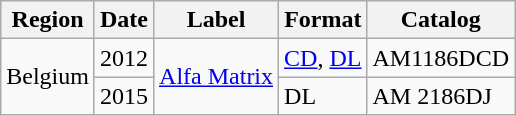<table class="wikitable">
<tr>
<th>Region</th>
<th>Date</th>
<th>Label</th>
<th>Format</th>
<th>Catalog</th>
</tr>
<tr>
<td rowspan="2">Belgium</td>
<td>2012</td>
<td rowspan="2"><a href='#'>Alfa Matrix</a></td>
<td><a href='#'>CD</a>, <a href='#'>DL</a></td>
<td>AM1186DCD</td>
</tr>
<tr>
<td>2015</td>
<td>DL</td>
<td>AM 2186DJ</td>
</tr>
</table>
